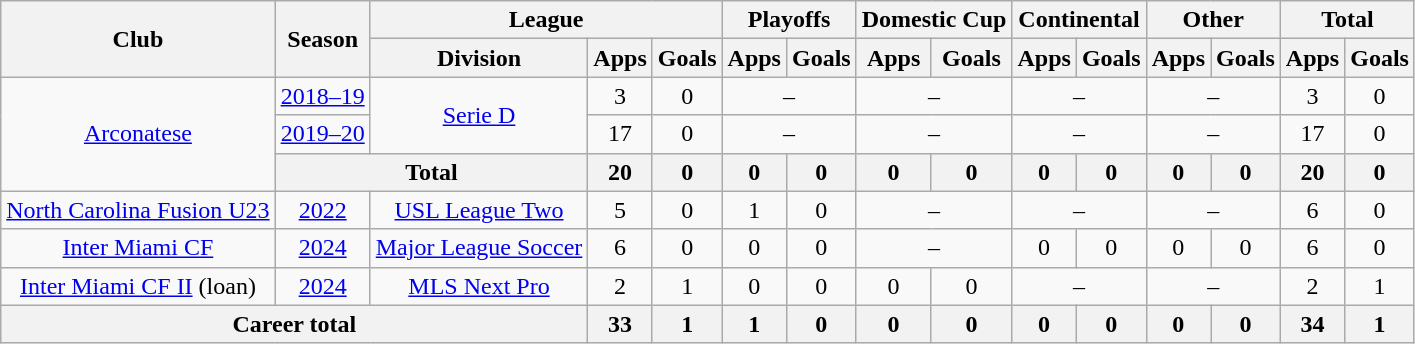<table class="wikitable" style="text-align: center">
<tr>
<th rowspan="2">Club</th>
<th rowspan="2">Season</th>
<th colspan="3">League</th>
<th colspan="2">Playoffs</th>
<th colspan="2">Domestic Cup</th>
<th colspan="2">Continental</th>
<th colspan="2">Other</th>
<th colspan="2">Total</th>
</tr>
<tr>
<th>Division</th>
<th>Apps</th>
<th>Goals</th>
<th>Apps</th>
<th>Goals</th>
<th>Apps</th>
<th>Goals</th>
<th>Apps</th>
<th>Goals</th>
<th>Apps</th>
<th>Goals</th>
<th>Apps</th>
<th>Goals</th>
</tr>
<tr>
<td rowspan=3><a href='#'>Arconatese</a></td>
<td><a href='#'>2018–19</a></td>
<td rowspan=2><a href='#'>Serie D</a></td>
<td>3</td>
<td>0</td>
<td colspan="2">–</td>
<td colspan="2">–</td>
<td colspan="2">–</td>
<td colspan="2">–</td>
<td>3</td>
<td>0</td>
</tr>
<tr>
<td><a href='#'>2019–20</a></td>
<td>17</td>
<td>0</td>
<td colspan="2">–</td>
<td colspan="2">–</td>
<td colspan="2">–</td>
<td colspan="2">–</td>
<td>17</td>
<td>0</td>
</tr>
<tr>
<th colspan="2">Total</th>
<th>20</th>
<th>0</th>
<th>0</th>
<th>0</th>
<th>0</th>
<th>0</th>
<th>0</th>
<th>0</th>
<th>0</th>
<th>0</th>
<th>20</th>
<th>0</th>
</tr>
<tr>
<td><a href='#'>North Carolina Fusion U23</a></td>
<td><a href='#'>2022</a></td>
<td><a href='#'>USL League Two</a></td>
<td>5</td>
<td>0</td>
<td>1</td>
<td>0</td>
<td colspan="2">–</td>
<td colspan="2">–</td>
<td colspan="2">–</td>
<td>6</td>
<td>0</td>
</tr>
<tr>
<td><a href='#'>Inter Miami CF</a></td>
<td><a href='#'>2024</a></td>
<td><a href='#'>Major League Soccer</a></td>
<td>6</td>
<td>0</td>
<td>0</td>
<td>0</td>
<td colspan="2">–</td>
<td>0</td>
<td>0</td>
<td>0</td>
<td>0</td>
<td>6</td>
<td>0</td>
</tr>
<tr>
<td><a href='#'>Inter Miami CF II</a> (loan)</td>
<td><a href='#'>2024</a></td>
<td><a href='#'>MLS Next Pro</a></td>
<td>2</td>
<td>1</td>
<td>0</td>
<td>0</td>
<td>0</td>
<td>0</td>
<td colspan="2">–</td>
<td colspan="2">–</td>
<td>2</td>
<td>1</td>
</tr>
<tr>
<th colspan="3"><strong>Career total</strong></th>
<th>33</th>
<th>1</th>
<th>1</th>
<th>0</th>
<th>0</th>
<th>0</th>
<th>0</th>
<th>0</th>
<th>0</th>
<th>0</th>
<th>34</th>
<th>1</th>
</tr>
</table>
